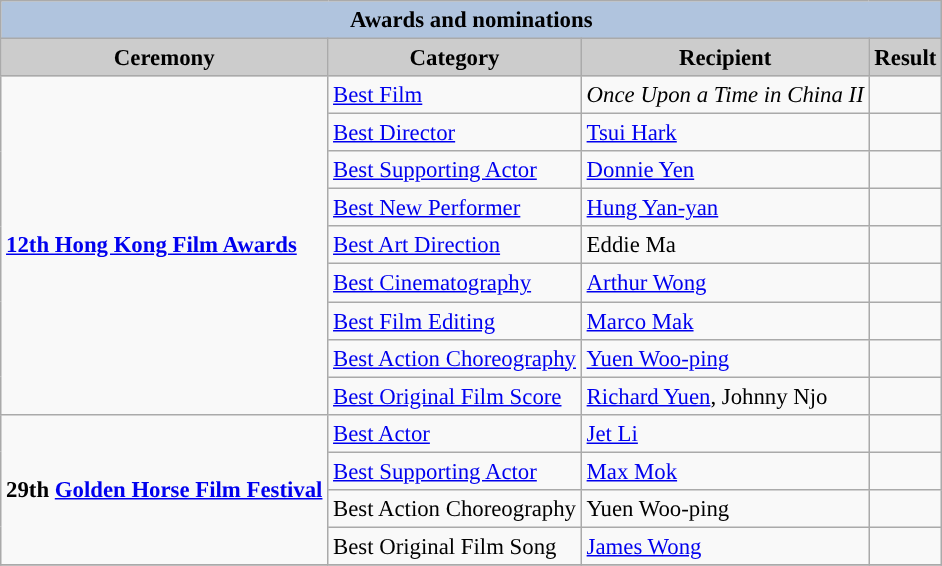<table class="wikitable" style="font-size:95%;" ;>
<tr>
<th colspan="4" style="background: LightSteelBlue;">Awards and nominations</th>
</tr>
<tr>
<th style="background:#ccc">Ceremony</th>
<th style="background:#ccc">Category</th>
<th style="background:#ccc">Recipient</th>
<th style="background:#ccc">Result</th>
</tr>
<tr>
<td rowspan=9><strong><a href='#'>12th Hong Kong Film Awards</a></strong></td>
<td><a href='#'>Best Film</a></td>
<td><em>Once Upon a Time in China II</em></td>
<td></td>
</tr>
<tr>
<td><a href='#'>Best Director</a></td>
<td><a href='#'>Tsui Hark</a></td>
<td></td>
</tr>
<tr>
<td><a href='#'>Best Supporting Actor</a></td>
<td><a href='#'>Donnie Yen</a></td>
<td></td>
</tr>
<tr>
<td><a href='#'>Best New Performer</a></td>
<td><a href='#'>Hung Yan-yan</a></td>
<td></td>
</tr>
<tr>
<td><a href='#'>Best Art Direction</a></td>
<td>Eddie Ma</td>
<td></td>
</tr>
<tr>
<td><a href='#'>Best Cinematography</a></td>
<td><a href='#'>Arthur Wong</a></td>
<td></td>
</tr>
<tr>
<td><a href='#'>Best Film Editing</a></td>
<td><a href='#'>Marco Mak</a></td>
<td></td>
</tr>
<tr>
<td><a href='#'>Best Action Choreography</a></td>
<td><a href='#'>Yuen Woo-ping</a></td>
<td></td>
</tr>
<tr>
<td><a href='#'>Best Original Film Score</a></td>
<td><a href='#'>Richard Yuen</a>, Johnny Njo</td>
<td></td>
</tr>
<tr>
<td rowspan=4><strong>29th <a href='#'>Golden Horse Film Festival</a></strong></td>
<td><a href='#'>Best Actor</a></td>
<td><a href='#'>Jet Li</a></td>
<td></td>
</tr>
<tr>
<td><a href='#'>Best Supporting Actor</a></td>
<td><a href='#'>Max Mok</a></td>
<td></td>
</tr>
<tr>
<td>Best Action Choreography</td>
<td>Yuen Woo-ping</td>
<td></td>
</tr>
<tr>
<td>Best Original Film Song</td>
<td><a href='#'>James Wong</a></td>
<td></td>
</tr>
<tr>
</tr>
</table>
